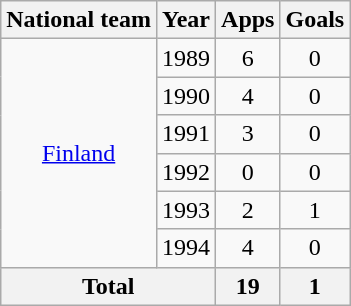<table class="wikitable" style="text-align:center">
<tr>
<th>National team</th>
<th>Year</th>
<th>Apps</th>
<th>Goals</th>
</tr>
<tr>
<td rowspan="6"><a href='#'>Finland</a></td>
<td>1989</td>
<td>6</td>
<td>0</td>
</tr>
<tr>
<td>1990</td>
<td>4</td>
<td>0</td>
</tr>
<tr>
<td>1991</td>
<td>3</td>
<td>0</td>
</tr>
<tr>
<td>1992</td>
<td>0</td>
<td>0</td>
</tr>
<tr>
<td>1993</td>
<td>2</td>
<td>1</td>
</tr>
<tr>
<td>1994</td>
<td>4</td>
<td>0</td>
</tr>
<tr>
<th colspan="2">Total</th>
<th>19</th>
<th>1</th>
</tr>
</table>
